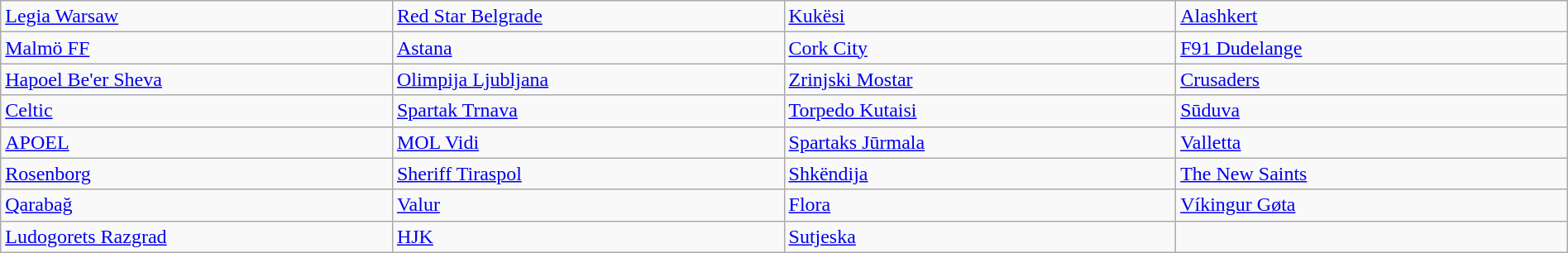<table class="wikitable" style="table-layout:fixed;width:100%;">
<tr>
<td width=25%> <a href='#'>Legia Warsaw</a> </td>
<td width=25%> <a href='#'>Red Star Belgrade</a> </td>
<td width=25%> <a href='#'>Kukësi</a> </td>
<td width=25%> <a href='#'>Alashkert</a> </td>
</tr>
<tr>
<td> <a href='#'>Malmö FF</a> </td>
<td> <a href='#'>Astana</a> </td>
<td> <a href='#'>Cork City</a> </td>
<td> <a href='#'>F91 Dudelange</a> </td>
</tr>
<tr>
<td> <a href='#'>Hapoel Be'er Sheva</a> </td>
<td> <a href='#'>Olimpija Ljubljana</a> </td>
<td> <a href='#'>Zrinjski Mostar</a> </td>
<td> <a href='#'>Crusaders</a> </td>
</tr>
<tr>
<td> <a href='#'>Celtic</a> </td>
<td> <a href='#'>Spartak Trnava</a> </td>
<td> <a href='#'>Torpedo Kutaisi</a> </td>
<td> <a href='#'>Sūduva</a> </td>
</tr>
<tr>
<td> <a href='#'>APOEL</a> </td>
<td> <a href='#'>MOL Vidi</a> </td>
<td> <a href='#'>Spartaks Jūrmala</a> </td>
<td> <a href='#'>Valletta</a> </td>
</tr>
<tr>
<td> <a href='#'>Rosenborg</a> </td>
<td> <a href='#'>Sheriff Tiraspol</a> </td>
<td> <a href='#'>Shkëndija</a> </td>
<td> <a href='#'>The New Saints</a> </td>
</tr>
<tr>
<td> <a href='#'>Qarabağ</a> </td>
<td> <a href='#'>Valur</a> </td>
<td> <a href='#'>Flora</a> </td>
<td> <a href='#'>Víkingur Gøta</a> </td>
</tr>
<tr>
<td> <a href='#'>Ludogorets Razgrad</a> </td>
<td> <a href='#'>HJK</a> </td>
<td> <a href='#'>Sutjeska</a> </td>
<td></td>
</tr>
</table>
